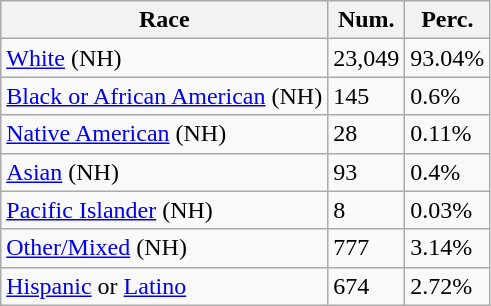<table class="wikitable">
<tr>
<th>Race</th>
<th>Num.</th>
<th>Perc.</th>
</tr>
<tr>
<td><a href='#'>White</a> (NH)</td>
<td>23,049</td>
<td>93.04%</td>
</tr>
<tr>
<td><a href='#'>Black or African American</a> (NH)</td>
<td>145</td>
<td>0.6%</td>
</tr>
<tr>
<td><a href='#'>Native American</a> (NH)</td>
<td>28</td>
<td>0.11%</td>
</tr>
<tr>
<td><a href='#'>Asian</a> (NH)</td>
<td>93</td>
<td>0.4%</td>
</tr>
<tr>
<td><a href='#'>Pacific Islander</a> (NH)</td>
<td>8</td>
<td>0.03%</td>
</tr>
<tr>
<td><a href='#'>Other/Mixed</a> (NH)</td>
<td>777</td>
<td>3.14%</td>
</tr>
<tr>
<td><a href='#'>Hispanic</a> or <a href='#'>Latino</a></td>
<td>674</td>
<td>2.72%</td>
</tr>
</table>
